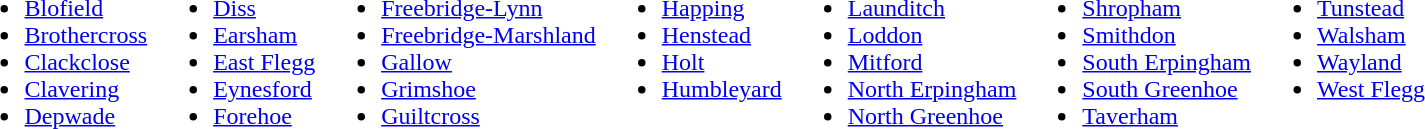<table>
<tr>
<td valign="top"><br><ul><li><a href='#'>Blofield</a></li><li><a href='#'>Brothercross</a></li><li><a href='#'>Clackclose</a></li><li><a href='#'>Clavering</a></li><li><a href='#'>Depwade</a></li></ul></td>
<td valign="top"><br><ul><li><a href='#'>Diss</a></li><li><a href='#'>Earsham</a></li><li><a href='#'>East Flegg</a></li><li><a href='#'>Eynesford</a></li><li><a href='#'>Forehoe</a></li></ul></td>
<td valign="top"><br><ul><li><a href='#'>Freebridge-Lynn</a></li><li><a href='#'>Freebridge-Marshland</a></li><li><a href='#'>Gallow</a></li><li><a href='#'>Grimshoe</a></li><li><a href='#'>Guiltcross</a></li></ul></td>
<td valign="top"><br><ul><li><a href='#'>Happing</a></li><li><a href='#'>Henstead</a></li><li><a href='#'>Holt</a></li><li><a href='#'>Humbleyard</a></li></ul></td>
<td valign="top"><br><ul><li><a href='#'>Launditch</a></li><li><a href='#'>Loddon</a></li><li><a href='#'>Mitford</a></li><li><a href='#'>North Erpingham</a></li><li><a href='#'>North Greenhoe</a></li></ul></td>
<td valign="top"><br><ul><li><a href='#'>Shropham</a></li><li><a href='#'>Smithdon</a></li><li><a href='#'>South Erpingham</a></li><li><a href='#'>South Greenhoe</a></li><li><a href='#'>Taverham</a></li></ul></td>
<td valign="top"><br><ul><li><a href='#'>Tunstead</a></li><li><a href='#'>Walsham</a></li><li><a href='#'>Wayland</a></li><li><a href='#'>West Flegg</a></li></ul></td>
</tr>
</table>
